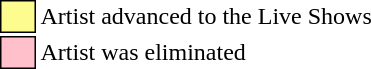<table class="toccolours" style="font-size: 100%">
<tr>
<td style="background:#fdfc8f; border:1px solid black">     </td>
<td>Artist advanced to the Live Shows</td>
</tr>
<tr>
<td style="background:pink; border:1px solid black">     </td>
<td>Artist was eliminated</td>
</tr>
</table>
